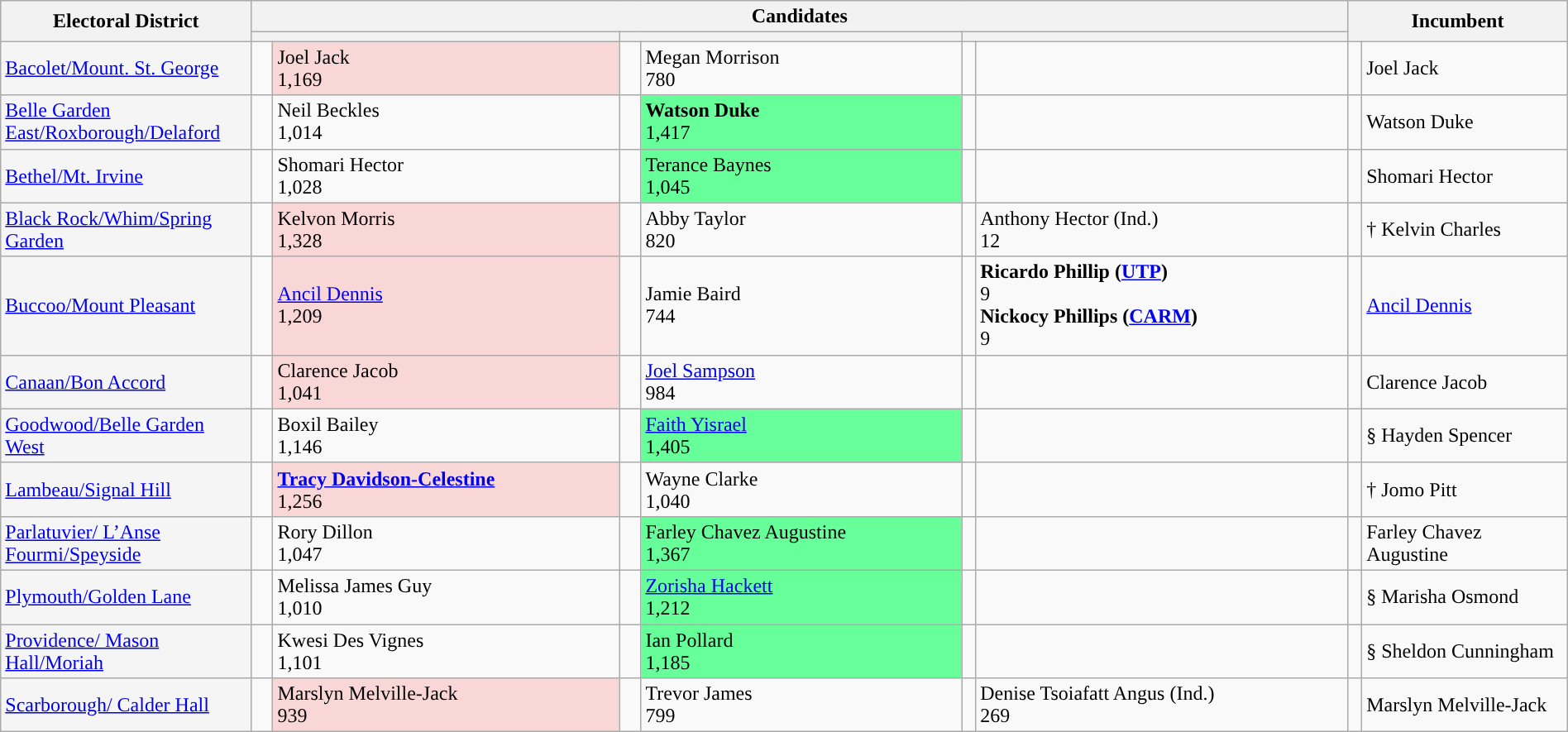<table class="wikitable" style="width:100%;">
<tr>
<th rowspan="2" style="width:16%;">Electoral District</th>
<th colspan="6">Candidates</th>
<th colspan="2" rowspan="2" style="width:14%;">Incumbent</th>
</tr>
<tr>
<th colspan="2" style="background:"><a href='#'></a></th>
<th colspan="2" style="background:"><a href='#'></a></th>
<th colspan="2" style="background:"></th>
</tr>
<tr>
<td style="background:whitesmoke;"><a href='#'>Bacolet/Mount. St. George</a></td>
<td style="background:"> </td>
<td style="background:#F8D7D6;">Joel Jack<br>1,169</td>
<td></td>
<td>Megan Morrison<br>780</td>
<td></td>
<td></td>
<td style="background:"> </td>
<td>Joel Jack</td>
</tr>
<tr>
<td style="background:whitesmoke;"><a href='#'>Belle Garden East/Roxborough/Delaford</a></td>
<td></td>
<td>Neil Beckles<br>1,014</td>
<td style="background:"> </td>
<td style="background:#66FF99;"><strong>Watson Duke</strong><br>1,417</td>
<td></td>
<td></td>
<td style="background:"> </td>
<td>Watson Duke</td>
</tr>
<tr>
<td style="background:whitesmoke;"><a href='#'>Bethel/Mt. Irvine</a></td>
<td></td>
<td>Shomari Hector<br>1,028</td>
<td style="background:"> </td>
<td style="background:#66FF99;">Terance Baynes<br>1,045</td>
<td></td>
<td></td>
<td style="background:"> </td>
<td>Shomari Hector</td>
</tr>
<tr>
<td style="background:whitesmoke;"><a href='#'>Black Rock/Whim/Spring Garden</a></td>
<td style="background:"> </td>
<td style="background:#F8D7D6;">Kelvon Morris<br>1,328</td>
<td></td>
<td>Abby Taylor<br>820</td>
<td></td>
<td>Anthony Hector (Ind.)<br>12</td>
<td style="background:"> </td>
<td>† Kelvin Charles</td>
</tr>
<tr>
<td style="background:whitesmoke;"><a href='#'>Buccoo/Mount Pleasant</a></td>
<td style="background:"> </td>
<td style="background:#F8D7D6;"><a href='#'>Ancil Dennis</a><br>1,209</td>
<td></td>
<td>Jamie Baird<br>744</td>
<td></td>
<td><strong>Ricardo Phillip (<a href='#'>UTP</a>)</strong><br>9<br><strong>Nickocy Phillips (<a href='#'>CARM</a>)</strong><br>9</td>
<td style="background:"> </td>
<td><a href='#'>Ancil Dennis</a></td>
</tr>
<tr>
<td style="background:whitesmoke;"><a href='#'>Canaan/Bon Accord</a></td>
<td style="background:"> </td>
<td style="background:#F8D7D6;">Clarence Jacob<br>1,041</td>
<td></td>
<td><a href='#'>Joel Sampson</a><br>984</td>
<td></td>
<td></td>
<td style="background:"> </td>
<td>Clarence Jacob</td>
</tr>
<tr>
<td style="background:whitesmoke;"><a href='#'>Goodwood/Belle Garden West</a></td>
<td></td>
<td>Boxil Bailey<br>1,146</td>
<td style="background:"> </td>
<td style="background:#66FF99;"><a href='#'>Faith Yisrael</a><br>1,405</td>
<td></td>
<td></td>
<td style="background:"> </td>
<td>§ Hayden Spencer</td>
</tr>
<tr>
<td style="background:whitesmoke;"><a href='#'>Lambeau/Signal Hill</a></td>
<td style="background:"> </td>
<td style="background:#F8D7D6;"><strong><a href='#'>Tracy Davidson-Celestine</a></strong><br>1,256</td>
<td></td>
<td>Wayne Clarke<br>1,040</td>
<td></td>
<td></td>
<td style="background:"> </td>
<td>† Jomo Pitt</td>
</tr>
<tr>
<td style="background:whitesmoke;"><a href='#'>Parlatuvier/ L’Anse Fourmi/Speyside</a></td>
<td></td>
<td>Rory Dillon<br>1,047</td>
<td style="background:"> </td>
<td style="background:#66FF99;">Farley Chavez Augustine<br>1,367</td>
<td></td>
<td></td>
<td style="background:"> </td>
<td>Farley Chavez Augustine</td>
</tr>
<tr>
<td style="background:whitesmoke;"><a href='#'>Plymouth/Golden Lane</a></td>
<td></td>
<td>Melissa James Guy<br>1,010</td>
<td style="background:"> </td>
<td style="background:#66FF99;"><a href='#'>Zorisha Hackett</a><br>1,212</td>
<td></td>
<td></td>
<td style="background:"> </td>
<td>§ Marisha Osmond</td>
</tr>
<tr>
<td style="background:whitesmoke;"><a href='#'>Providence/ Mason Hall/Moriah</a></td>
<td></td>
<td>Kwesi Des Vignes<br>1,101</td>
<td style="background:"> </td>
<td style="background:#66FF99;">Ian Pollard<br>1,185</td>
<td></td>
<td></td>
<td style="background:"> </td>
<td>§ Sheldon Cunningham</td>
</tr>
<tr>
<td style="background:whitesmoke;"><a href='#'>Scarborough/ Calder Hall</a></td>
<td style="background:"> </td>
<td style="background:#F8D7D6;">Marslyn Melville-Jack<br>939</td>
<td></td>
<td>Trevor James<br>799</td>
<td></td>
<td>Denise Tsoiafatt Angus (Ind.)<br>269</td>
<td style="background:"> </td>
<td>Marslyn Melville-Jack</td>
</tr>
</table>
